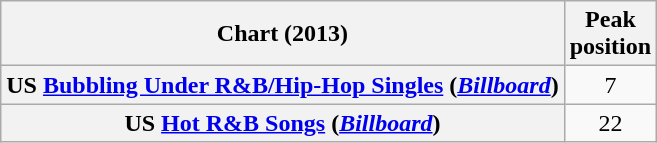<table class="wikitable sortable plainrowheaders" style="text-align:center">
<tr>
<th scope="col">Chart (2013)</th>
<th scope="col">Peak<br>position</th>
</tr>
<tr>
<th scope="row">US <a href='#'>Bubbling Under R&B/Hip-Hop Singles</a> (<em><a href='#'>Billboard</a></em>)</th>
<td>7</td>
</tr>
<tr>
<th scope="row">US <a href='#'>Hot R&B Songs</a> (<em><a href='#'>Billboard</a></em>)</th>
<td>22</td>
</tr>
</table>
